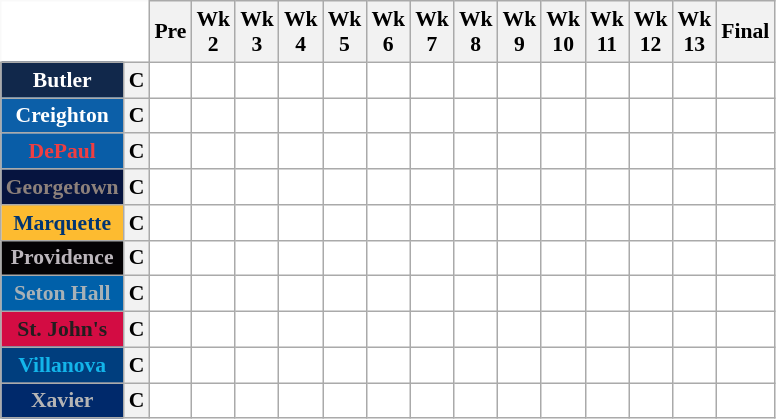<table class="wikitable" style="white-space:nowrap;font-size:90%;">
<tr>
<th colspan=2 style="background:white; border-top-style:hidden; border-left-style:hidden;"> </th>
<th>Pre</th>
<th>Wk<br>2</th>
<th>Wk<br>3</th>
<th>Wk<br>4</th>
<th>Wk<br>5</th>
<th>Wk<br>6</th>
<th>Wk<br>7</th>
<th>Wk<br>8</th>
<th>Wk<br>9</th>
<th>Wk<br>10</th>
<th>Wk<br>11</th>
<th>Wk<br>12</th>
<th>Wk<br>13</th>
<th>Final</th>
</tr>
<tr style="text-align:center;">
<th style="background:#11284B; color:white;">Butler</th>
<th>C</th>
<td style="background:#FFF;"></td>
<td style="background:#FFF;"></td>
<td style="background:#FFF;"></td>
<td style="background:#FFF;"></td>
<td style="background:#FFF;"></td>
<td style="background:#FFF;"></td>
<td style="background:#FFF;"></td>
<td style="background:#FFF;"></td>
<td style="background:#FFF;"></td>
<td style="background:#FFF;"></td>
<td style="background:#FFF;"></td>
<td style="background:#FFF;"></td>
<td style="background:#FFF;"></td>
<td style="background:#FFF;"></td>
</tr>
<tr style="text-align:center;">
<th style="background:#0C5FA8; color:white;">Creighton</th>
<th>C</th>
<td style="background:#FFF;"></td>
<td style="background:#FFF;"></td>
<td style="background:#FFF;"></td>
<td style="background:#FFF;"></td>
<td style="background:#FFF;"></td>
<td style="background:#FFF;"></td>
<td style="background:#FFF;"></td>
<td style="background:#FFF;"></td>
<td style="background:#FFF;"></td>
<td style="background:#FFF;"></td>
<td style="background:#FFF;"></td>
<td style="background:#FFF;"></td>
<td style="background:#FFF;"></td>
<td style="background:#FFF;"></td>
</tr>
<tr style="text-align:center;">
<th style="background:#095DA7; color:#EF3E42;">DePaul</th>
<th>C</th>
<td style="background:#FFF;"></td>
<td style="background:#FFF;"></td>
<td style="background:#FFF;"></td>
<td style="background:#FFF;"></td>
<td style="background:#FFF;"></td>
<td style="background:#FFF;"></td>
<td style="background:#FFF;"></td>
<td style="background:#FFF;"></td>
<td style="background:#FFF;"></td>
<td style="background:#FFF;"></td>
<td style="background:#FFF;"></td>
<td style="background:#FFF;"></td>
<td style="background:#FFF;"></td>
<td style="background:#FFF;"></td>
</tr>
<tr style="text-align:center;">
<th style="background:#06143F; color:#8D817B;">Georgetown</th>
<th>C</th>
<td style="background:#FFF;"></td>
<td style="background:#FFF;"></td>
<td style="background:#FFF;"></td>
<td style="background:#FFF;"></td>
<td style="background:#FFF;"></td>
<td style="background:#FFF;"></td>
<td style="background:#FFF;"></td>
<td style="background:#FFF;"></td>
<td style="background:#FFF;"></td>
<td style="background:#FFF;"></td>
<td style="background:#FFF;"></td>
<td style="background:#FFF;"></td>
<td style="background:#FFF;"></td>
<td style="background:#FFF;"></td>
</tr>
<tr style="text-align:center;">
<th style="background:#FDBB30; color:#003572;">Marquette</th>
<th>C</th>
<td style="background:#FFF;"></td>
<td style="background:#FFF;"></td>
<td style="background:#FFF;"></td>
<td style="background:#FFF;"></td>
<td style="background:#FFF;"></td>
<td style="background:#FFF;"></td>
<td style="background:#FFF;"></td>
<td style="background:#FFF;"></td>
<td style="background:#FFF;"></td>
<td style="background:#FFF;"></td>
<td style="background:#FFF;"></td>
<td style="background:#FFF;"></td>
<td style="background:#FFF;"></td>
<td style="background:#FFF;"></td>
</tr>
<tr style="text-align:center;">
<th style="background:#040204; color:#BCB6BC;">Providence</th>
<th>C</th>
<td style="background:#FFF;"></td>
<td style="background:#FFF;"></td>
<td style="background:#FFF;"></td>
<td style="background:#FFF;"></td>
<td style="background:#FFF;"></td>
<td style="background:#FFF;"></td>
<td style="background:#FFF;"></td>
<td style="background:#FFF;"></td>
<td style="background:#FFF;"></td>
<td style="background:#FFF;"></td>
<td style="background:#FFF;"></td>
<td style="background:#FFF;"></td>
<td style="background:#FFF;"></td>
<td style="background:#FFF;"></td>
</tr>
<tr style="text-align:center;">
<th style="background:#0060A9; color:#A7B1B7;">Seton Hall</th>
<th>C</th>
<td style="background:#FFF;"></td>
<td style="background:#FFF;"></td>
<td style="background:#FFF;"></td>
<td style="background:#FFF;"></td>
<td style="background:#FFF;"></td>
<td style="background:#FFF;"></td>
<td style="background:#FFF;"></td>
<td style="background:#FFF;"></td>
<td style="background:#FFF;"></td>
<td style="background:#FFF;"></td>
<td style="background:#FFF;"></td>
<td style="background:#FFF;"></td>
<td style="background:#FFF;"></td>
<td style="background:#FFF;"></td>
</tr>
<tr style="text-align:center;">
<th style="background:#D30C43; color:#221E1F;">St. John's</th>
<th>C</th>
<td style="background:#FFF;"></td>
<td style="background:#FFF;"></td>
<td style="background:#FFF;"></td>
<td style="background:#FFF;"></td>
<td style="background:#FFF;"></td>
<td style="background:#FFF;"></td>
<td style="background:#FFF;"></td>
<td style="background:#FFF;"></td>
<td style="background:#FFF;"></td>
<td style="background:#FFF;"></td>
<td style="background:#FFF;"></td>
<td style="background:#FFF;"></td>
<td style="background:#FFF;"></td>
<td style="background:#FFF;"></td>
</tr>
<tr style="text-align:center;">
<th style="background:#003E7E; color:#13B5EA;">Villanova</th>
<th>C</th>
<td style="background:#FFF;"></td>
<td style="background:#FFF;"></td>
<td style="background:#FFF;"></td>
<td style="background:#FFF;"></td>
<td style="background:#FFF;"></td>
<td style="background:#FFF;"></td>
<td style="background:#FFF;"></td>
<td style="background:#FFF;"></td>
<td style="background:#FFF;"></td>
<td style="background:#FFF;"></td>
<td style="background:#FFF;"></td>
<td style="background:#FFF;"></td>
<td style="background:#FFF;"></td>
<td style="background:#FFF;"></td>
</tr>
<tr style="text-align:center;">
<th style="background:#00296B; color:#B5B5B5;">Xavier</th>
<th>C</th>
<td style="background:#FFF;"></td>
<td style="background:#FFF;"></td>
<td style="background:#FFF;"></td>
<td style="background:#FFF;"></td>
<td style="background:#FFF;"></td>
<td style="background:#FFF;"></td>
<td style="background:#FFF;"></td>
<td style="background:#FFF;"></td>
<td style="background:#FFF;"></td>
<td style="background:#FFF;"></td>
<td style="background:#FFF;"></td>
<td style="background:#FFF;"></td>
<td style="background:#FFF;"></td>
<td style="background:#FFF;"></td>
</tr>
</table>
